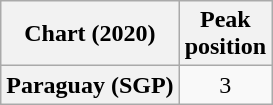<table class="wikitable plainrowheaders" style="text-align:center">
<tr>
<th scope="col">Chart (2020)</th>
<th scope="col">Peak<br>position</th>
</tr>
<tr>
<th scope="row">Paraguay (SGP)</th>
<td>3</td>
</tr>
</table>
